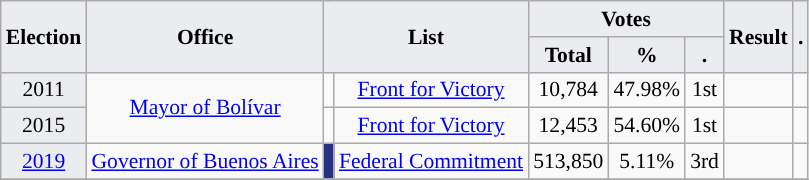<table class="wikitable" style="font-size:90%; text-align:center;">
<tr>
<th style="background-color:#EAECF0;" rowspan=2>Election</th>
<th style="background-color:#EAECF0;" rowspan=2>Office</th>
<th style="background-color:#EAECF0;" colspan=2 rowspan=2>List</th>
<th style="background-color:#EAECF0;" colspan=3>Votes</th>
<th style="background-color:#EAECF0;" rowspan=2>Result</th>
<th style="background-color:#EAECF0;" rowspan=2>.</th>
</tr>
<tr>
<th style="background-color:#EAECF0;">Total</th>
<th style="background-color:#EAECF0;">%</th>
<th style="background-color:#EAECF0;">.</th>
</tr>
<tr>
<td style="background-color:#EAECF0;">2011</td>
<td rowspan="2"><a href='#'>Mayor of Bolívar</a></td>
<td style="background-color:"></td>
<td><a href='#'>Front for Victory</a></td>
<td>10,784</td>
<td>47.98%</td>
<td>1st</td>
<td></td>
<td></td>
</tr>
<tr>
<td style="background-color:#EAECF0;">2015</td>
<td style="background-color:"></td>
<td><a href='#'>Front for Victory</a></td>
<td>12,453</td>
<td>54.60%</td>
<td>1st</td>
<td></td>
<td></td>
</tr>
<tr>
<td style="background-color:#EAECF0;"><a href='#'>2019</a></td>
<td><a href='#'>Governor of Buenos Aires</a></td>
<td style="background-color:#283084;"></td>
<td><a href='#'>Federal Commitment</a></td>
<td>513,850</td>
<td>5.11%</td>
<td>3rd</td>
<td></td>
<td></td>
</tr>
<tr>
</tr>
</table>
